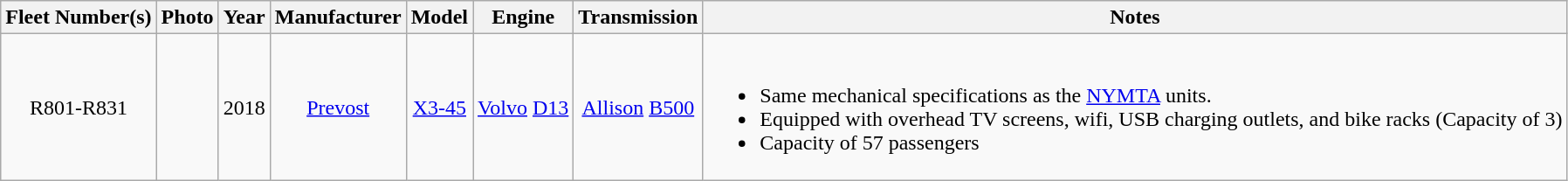<table class="wikitable">
<tr>
<th>Fleet Number(s)</th>
<th>Photo</th>
<th>Year</th>
<th>Manufacturer</th>
<th>Model</th>
<th>Engine</th>
<th>Transmission</th>
<th>Notes</th>
</tr>
<tr align="center">
<td>R801-R831</td>
<td></td>
<td>2018</td>
<td><a href='#'>Prevost</a></td>
<td><a href='#'>X3-45</a></td>
<td><a href='#'>Volvo</a> <a href='#'>D13</a></td>
<td><a href='#'>Allison</a> <a href='#'>B500</a></td>
<td align=left><br><ul><li>Same mechanical specifications as the <a href='#'>NYMTA</a> units.</li><li>Equipped with overhead TV screens, wifi, USB charging outlets, and bike racks (Capacity of 3)</li><li>Capacity of 57 passengers</li></ul></td>
</tr>
</table>
